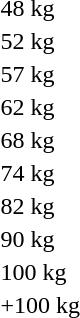<table>
<tr>
<td>48 kg</td>
<td></td>
<td></td>
<td></td>
</tr>
<tr>
<td>52 kg</td>
<td></td>
<td></td>
<td></td>
</tr>
<tr>
<td>57 kg</td>
<td></td>
<td></td>
<td></td>
</tr>
<tr>
<td>62 kg</td>
<td></td>
<td></td>
<td></td>
</tr>
<tr>
<td>68 kg</td>
<td></td>
<td></td>
<td></td>
</tr>
<tr>
<td>74 kg</td>
<td></td>
<td></td>
<td></td>
</tr>
<tr>
<td>82 kg</td>
<td></td>
<td></td>
<td></td>
</tr>
<tr>
<td>90 kg</td>
<td></td>
<td></td>
<td></td>
</tr>
<tr>
<td>100 kg</td>
<td></td>
<td></td>
<td></td>
</tr>
<tr>
<td>+100 kg</td>
<td></td>
<td></td>
<td></td>
</tr>
</table>
